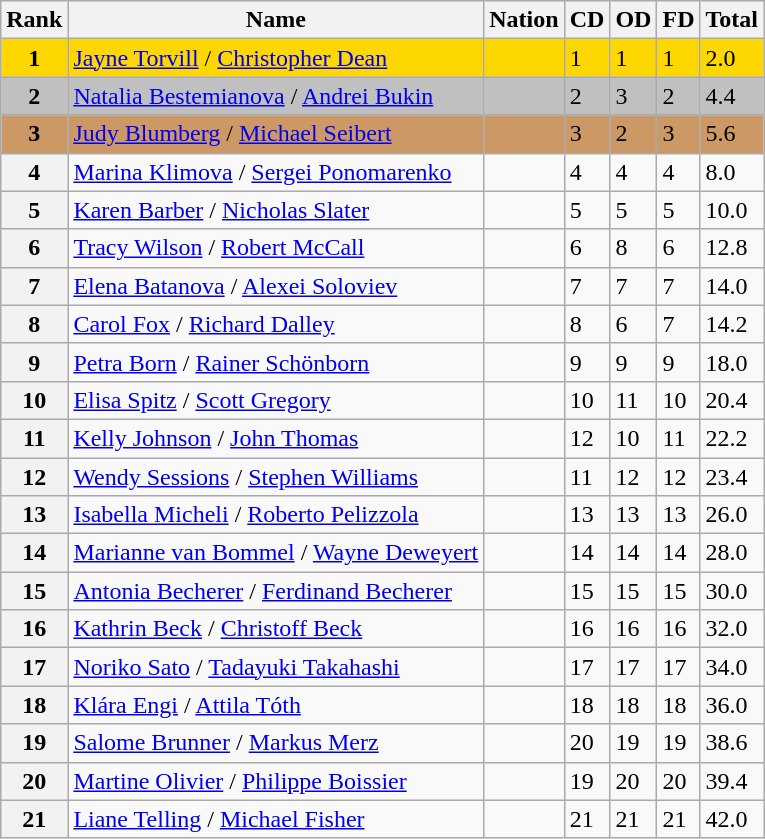<table class="wikitable">
<tr>
<th>Rank</th>
<th>Name</th>
<th>Nation</th>
<th>CD</th>
<th>OD</th>
<th>FD</th>
<th>Total</th>
</tr>
<tr bgcolor=gold>
<td align=center><strong>1</strong></td>
<td><a href='#'>Jayne Torvill</a> / <a href='#'>Christopher Dean</a></td>
<td></td>
<td>1</td>
<td>1</td>
<td>1</td>
<td>2.0</td>
</tr>
<tr bgcolor=silver>
<td align=center><strong>2</strong></td>
<td><a href='#'>Natalia Bestemianova</a> / <a href='#'>Andrei Bukin</a></td>
<td></td>
<td>2</td>
<td>3</td>
<td>2</td>
<td>4.4</td>
</tr>
<tr bgcolor=cc9966>
<td align=center><strong>3</strong></td>
<td><a href='#'>Judy Blumberg</a> / <a href='#'>Michael Seibert</a></td>
<td></td>
<td>3</td>
<td>2</td>
<td>3</td>
<td>5.6</td>
</tr>
<tr>
<th>4</th>
<td><a href='#'>Marina Klimova</a> / <a href='#'>Sergei Ponomarenko</a></td>
<td></td>
<td>4</td>
<td>4</td>
<td>4</td>
<td>8.0</td>
</tr>
<tr>
<th>5</th>
<td><a href='#'>Karen Barber</a> / <a href='#'>Nicholas Slater</a></td>
<td></td>
<td>5</td>
<td>5</td>
<td>5</td>
<td>10.0</td>
</tr>
<tr>
<th>6</th>
<td><a href='#'>Tracy Wilson</a> / <a href='#'>Robert McCall</a></td>
<td></td>
<td>6</td>
<td>8</td>
<td>6</td>
<td>12.8</td>
</tr>
<tr>
<th>7</th>
<td><a href='#'>Elena Batanova</a> / <a href='#'>Alexei Soloviev</a></td>
<td></td>
<td>7</td>
<td>7</td>
<td>7</td>
<td>14.0</td>
</tr>
<tr>
<th>8</th>
<td><a href='#'>Carol Fox</a> / <a href='#'>Richard Dalley</a></td>
<td></td>
<td>8</td>
<td>6</td>
<td>7</td>
<td>14.2</td>
</tr>
<tr>
<th>9</th>
<td><a href='#'>Petra Born</a> / <a href='#'>Rainer Schönborn</a></td>
<td></td>
<td>9</td>
<td>9</td>
<td>9</td>
<td>18.0</td>
</tr>
<tr>
<th>10</th>
<td><a href='#'>Elisa Spitz</a> / <a href='#'>Scott Gregory</a></td>
<td></td>
<td>10</td>
<td>11</td>
<td>10</td>
<td>20.4</td>
</tr>
<tr>
<th>11</th>
<td><a href='#'>Kelly Johnson</a> / <a href='#'>John Thomas</a></td>
<td></td>
<td>12</td>
<td>10</td>
<td>11</td>
<td>22.2</td>
</tr>
<tr>
<th>12</th>
<td><a href='#'>Wendy Sessions</a> / <a href='#'>Stephen Williams</a></td>
<td></td>
<td>11</td>
<td>12</td>
<td>12</td>
<td>23.4</td>
</tr>
<tr>
<th>13</th>
<td><a href='#'>Isabella Micheli</a> / <a href='#'>Roberto Pelizzola</a></td>
<td></td>
<td>13</td>
<td>13</td>
<td>13</td>
<td>26.0</td>
</tr>
<tr>
<th>14</th>
<td><a href='#'>Marianne van Bommel</a> / <a href='#'>Wayne Deweyert</a></td>
<td></td>
<td>14</td>
<td>14</td>
<td>14</td>
<td>28.0</td>
</tr>
<tr>
<th>15</th>
<td><a href='#'>Antonia Becherer</a> / <a href='#'>Ferdinand Becherer</a></td>
<td></td>
<td>15</td>
<td>15</td>
<td>15</td>
<td>30.0</td>
</tr>
<tr>
<th>16</th>
<td><a href='#'>Kathrin Beck</a> / <a href='#'>Christoff Beck</a></td>
<td></td>
<td>16</td>
<td>16</td>
<td>16</td>
<td>32.0</td>
</tr>
<tr>
<th>17</th>
<td><a href='#'>Noriko Sato</a> / <a href='#'>Tadayuki Takahashi</a></td>
<td></td>
<td>17</td>
<td>17</td>
<td>17</td>
<td>34.0</td>
</tr>
<tr>
<th>18</th>
<td><a href='#'>Klára Engi</a> / <a href='#'>Attila Tóth</a></td>
<td></td>
<td>18</td>
<td>18</td>
<td>18</td>
<td>36.0</td>
</tr>
<tr>
<th>19</th>
<td><a href='#'>Salome Brunner</a> / <a href='#'>Markus Merz</a></td>
<td></td>
<td>20</td>
<td>19</td>
<td>19</td>
<td>38.6</td>
</tr>
<tr>
<th>20</th>
<td><a href='#'>Martine Olivier</a> / <a href='#'>Philippe Boissier</a></td>
<td></td>
<td>19</td>
<td>20</td>
<td>20</td>
<td>39.4</td>
</tr>
<tr>
<th>21</th>
<td><a href='#'>Liane Telling</a> / <a href='#'>Michael Fisher</a></td>
<td></td>
<td>21</td>
<td>21</td>
<td>21</td>
<td>42.0</td>
</tr>
</table>
